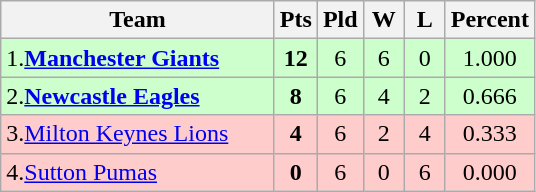<table class="wikitable" style="text-align: center;">
<tr>
<th style="width:175px;">Team</th>
<th style="width:20px;" abbr="Points">Pts</th>
<th style="width:20px;" abbr="Played">Pld</th>
<th style="width:20px;" abbr="Won">W</th>
<th style="width:20px;" abbr="Lost">L</th>
<th style="width:20px;" abbr="Percentage">Percent</th>
</tr>
<tr style="background:#cfc;">
<td style="text-align:left;">1.<strong><a href='#'>Manchester Giants</a></strong></td>
<td><strong>12</strong></td>
<td>6</td>
<td>6</td>
<td>0</td>
<td>1.000</td>
</tr>
<tr style="background:#cfc;">
<td style="text-align:left;">2.<strong><a href='#'>Newcastle Eagles</a></strong></td>
<td><strong>8</strong></td>
<td>6</td>
<td>4</td>
<td>2</td>
<td>0.666</td>
</tr>
<tr style="background:#fcc;">
<td style="text-align:left;">3.<a href='#'>Milton Keynes Lions</a></td>
<td><strong>4</strong></td>
<td>6</td>
<td>2</td>
<td>4</td>
<td>0.333</td>
</tr>
<tr style="background:#fcc;">
<td style="text-align:left;">4.<a href='#'>Sutton Pumas</a></td>
<td><strong>0</strong></td>
<td>6</td>
<td>0</td>
<td>6</td>
<td>0.000</td>
</tr>
</table>
